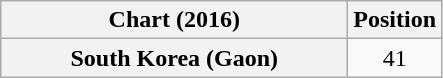<table class="wikitable plainrowheaders" style="text-align:center">
<tr>
<th scope="col" style="width:14em;">Chart (2016)</th>
<th scope="col">Position</th>
</tr>
<tr>
<th scope="row">South Korea (Gaon)</th>
<td>41</td>
</tr>
</table>
